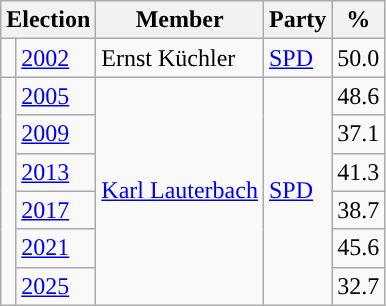<table class=wikitable>
<tr>
<th colspan=2>Election</th>
<th>Member</th>
<th>Party</th>
<th>%</th>
</tr>
<tr>
<td bgcolor=></td>
<td><a href='#'>2002</a></td>
<td>Ernst Küchler</td>
<td><a href='#'>SPD</a></td>
<td align=right>50.0</td>
</tr>
<tr>
<td rowspan="6"></td>
<td><a href='#'>2005</a></td>
<td rowspan="6"><a href='#'>Karl Lauterbach</a></td>
<td rowspan="6"><a href='#'>SPD</a></td>
<td align=right>48.6</td>
</tr>
<tr>
<td><a href='#'>2009</a></td>
<td align=right>37.1</td>
</tr>
<tr>
<td><a href='#'>2013</a></td>
<td align=right>41.3</td>
</tr>
<tr>
<td><a href='#'>2017</a></td>
<td align=right>38.7</td>
</tr>
<tr>
<td><a href='#'>2021</a></td>
<td align=right>45.6</td>
</tr>
<tr>
<td><a href='#'>2025</a></td>
<td align=right>32.7</td>
</tr>
</table>
